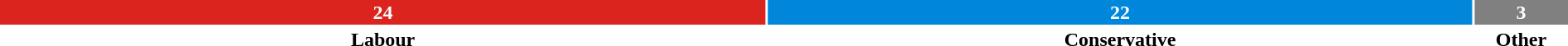<table style="width:100%; text-align:center;">
<tr style="color:white;">
<td style="background:#dc241f; width:49%;"><strong>24</strong></td>
<td style="background:#0087dc; width:45%;"><strong>22</strong></td>
<td style="background:grey; width:6%;"><strong>3</strong></td>
</tr>
<tr>
<td><span><strong>Labour</strong></span></td>
<td><span><strong>Conservative</strong></span></td>
<td><span><strong>Other</strong></span></td>
</tr>
</table>
